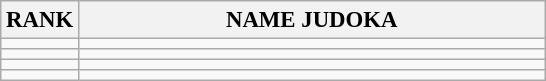<table class="wikitable" style="font-size:95%;">
<tr>
<th>RANK</th>
<th align="left" style="width: 20em">NAME JUDOKA</th>
</tr>
<tr>
<td align="center"></td>
<td></td>
</tr>
<tr>
<td align="center"></td>
<td></td>
</tr>
<tr>
<td align="center"></td>
<td></td>
</tr>
<tr>
<td align="center"></td>
<td></td>
</tr>
</table>
